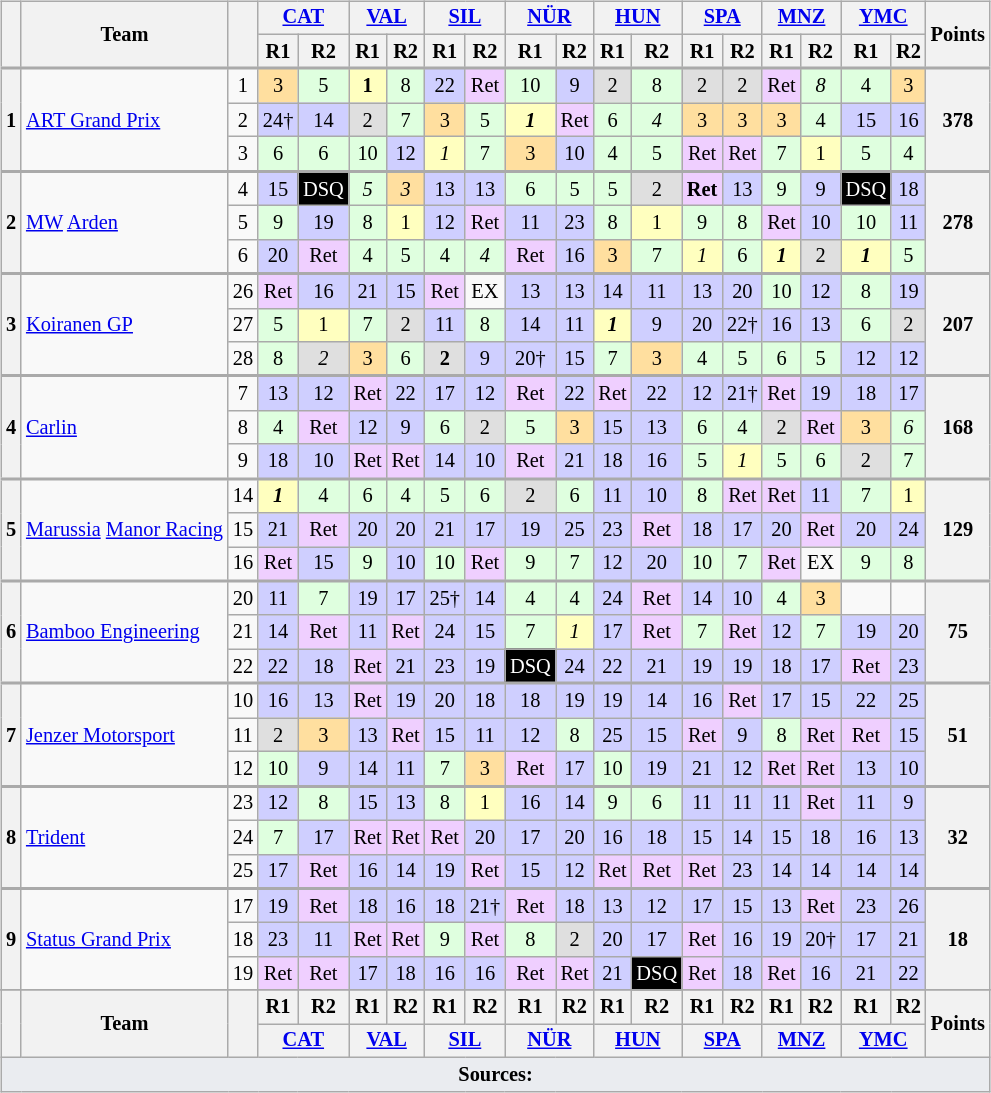<table>
<tr>
<td><br><table class="wikitable" style="font-size: 85%; text-align: center">
<tr style="background:#f9f9f9" valign="top">
<th rowspan="2" valign="middle"></th>
<th rowspan="2" valign="middle">Team</th>
<th rowspan="2" valign="middle"></th>
<th colspan=2><a href='#'>CAT</a><br></th>
<th colspan=2><a href='#'>VAL</a><br></th>
<th colspan=2><a href='#'>SIL</a><br></th>
<th colspan=2><a href='#'>NÜR</a><br></th>
<th colspan=2><a href='#'>HUN</a><br></th>
<th colspan=2><a href='#'>SPA</a><br></th>
<th colspan=2><a href='#'>MNZ</a><br></th>
<th colspan=2><a href='#'>YMC</a><br></th>
<th rowspan="2" valign="middle">Points</th>
</tr>
<tr>
<th>R1</th>
<th>R2</th>
<th>R1</th>
<th>R2</th>
<th>R1</th>
<th>R2</th>
<th>R1</th>
<th>R2</th>
<th>R1</th>
<th>R2</th>
<th>R1</th>
<th>R2</th>
<th>R1</th>
<th>R2</th>
<th>R1</th>
<th>R2</th>
</tr>
<tr style="border-top:2px solid #aaaaaa">
<th rowspan=3>1</th>
<td align=left rowspan=3> <a href='#'>ART Grand Prix</a></td>
<td>1</td>
<td style="background:#ffdf9f;">3</td>
<td style="background:#dfffdf;">5</td>
<td style="background:#ffffbf;"><strong>1</strong></td>
<td style="background:#dfffdf;">8</td>
<td style="background:#cfcfff;">22</td>
<td style="background:#efcfff;">Ret</td>
<td style="background:#dfffdf;">10</td>
<td style="background:#cfcfff;">9</td>
<td style="background:#dfdfdf;">2</td>
<td style="background:#dfffdf;">8</td>
<td style="background:#dfdfdf;">2</td>
<td style="background:#dfdfdf;">2</td>
<td style="background:#efcfff;">Ret</td>
<td style="background:#dfffdf;"><em>8</em></td>
<td style="background:#dfffdf;">4</td>
<td style="background:#ffdf9f;">3</td>
<th rowspan=3>378</th>
</tr>
<tr>
<td>2</td>
<td style="background:#cfcfff;">24†</td>
<td style="background:#cfcfff;">14</td>
<td style="background:#dfdfdf;">2</td>
<td style="background:#dfffdf;">7</td>
<td style="background:#ffdf9f;">3</td>
<td style="background:#dfffdf;">5</td>
<td style="background:#ffffbf;"><strong><em>1</em></strong></td>
<td style="background:#efcfff;">Ret</td>
<td style="background:#dfffdf;">6</td>
<td style="background:#dfffdf;"><em>4</em></td>
<td style="background:#ffdf9f;">3</td>
<td style="background:#ffdf9f;">3</td>
<td style="background:#ffdf9f;">3</td>
<td style="background:#dfffdf;">4</td>
<td style="background:#cfcfff;">15</td>
<td style="background:#cfcfff;">16</td>
</tr>
<tr>
<td>3</td>
<td style="background:#dfffdf;">6</td>
<td style="background:#dfffdf;">6</td>
<td style="background:#dfffdf;">10</td>
<td style="background:#cfcfff;">12</td>
<td style="background:#ffffbf;"><em>1</em></td>
<td style="background:#dfffdf;">7</td>
<td style="background:#ffdf9f;">3</td>
<td style="background:#cfcfff;">10</td>
<td style="background:#dfffdf;">4</td>
<td style="background:#dfffdf;">5</td>
<td style="background:#efcfff;">Ret</td>
<td style="background:#efcfff;">Ret</td>
<td style="background:#dfffdf;">7</td>
<td style="background:#ffffbf;">1</td>
<td style="background:#dfffdf;">5</td>
<td style="background:#dfffdf;">4</td>
</tr>
<tr style="border-top:2px solid #aaaaaa">
<th rowspan=3>2</th>
<td align=left rowspan=3> <a href='#'>MW</a> <a href='#'>Arden</a></td>
<td>4</td>
<td style="background:#cfcfff;">15</td>
<td style="background:#000000; color:white;">DSQ</td>
<td style="background:#dfffdf;"><em>5</em></td>
<td style="background:#ffdf9f;"><em>3</em></td>
<td style="background:#cfcfff;">13</td>
<td style="background:#cfcfff;">13</td>
<td style="background:#dfffdf;">6</td>
<td style="background:#dfffdf;">5</td>
<td style="background:#dfffdf;">5</td>
<td style="background:#dfdfdf;">2</td>
<td style="background:#efcfff;"><strong>Ret</strong></td>
<td style="background:#cfcfff;">13</td>
<td style="background:#dfffdf;">9</td>
<td style="background:#cfcfff;">9</td>
<td style="background:#000000; color:white;">DSQ</td>
<td style="background:#cfcfff;">18</td>
<th rowspan=3>278</th>
</tr>
<tr>
<td>5</td>
<td style="background:#dfffdf;">9</td>
<td style="background:#cfcfff;">19</td>
<td style="background:#dfffdf;">8</td>
<td style="background:#ffffbf;">1</td>
<td style="background:#cfcfff;">12</td>
<td style="background:#efcfff;">Ret</td>
<td style="background:#cfcfff;">11</td>
<td style="background:#cfcfff;">23</td>
<td style="background:#dfffdf;">8</td>
<td style="background:#ffffbf;">1</td>
<td style="background:#dfffdf;">9</td>
<td style="background:#dfffdf;">8</td>
<td style="background:#efcfff;">Ret</td>
<td style="background:#cfcfff;">10</td>
<td style="background:#dfffdf;">10</td>
<td style="background:#cfcfff;">11</td>
</tr>
<tr>
<td>6</td>
<td style="background:#cfcfff;">20</td>
<td style="background:#efcfff;">Ret</td>
<td style="background:#dfffdf;">4</td>
<td style="background:#dfffdf;">5</td>
<td style="background:#dfffdf;">4</td>
<td style="background:#dfffdf;"><em>4</em></td>
<td style="background:#efcfff;">Ret</td>
<td style="background:#cfcfff;">16</td>
<td style="background:#ffdf9f;">3</td>
<td style="background:#dfffdf;">7</td>
<td style="background:#ffffbf;"><em>1</em></td>
<td style="background:#dfffdf;">6</td>
<td style="background:#ffffbf;"><strong><em>1</em></strong></td>
<td style="background:#dfdfdf;">2</td>
<td style="background:#ffffbf;"><strong><em>1</em></strong></td>
<td style="background:#dfffdf;">5</td>
</tr>
<tr style="border-top:2px solid #aaaaaa">
<th rowspan=3>3</th>
<td align=left rowspan=3> <a href='#'>Koiranen GP</a></td>
<td>26</td>
<td style="background:#efcfff;">Ret</td>
<td style="background:#cfcfff;">16</td>
<td style="background:#cfcfff;">21</td>
<td style="background:#cfcfff;">15</td>
<td style="background:#efcfff;">Ret</td>
<td>EX</td>
<td style="background:#cfcfff;">13</td>
<td style="background:#cfcfff;">13</td>
<td style="background:#cfcfff;">14</td>
<td style="background:#cfcfff;">11</td>
<td style="background:#cfcfff;">13</td>
<td style="background:#cfcfff;">20</td>
<td style="background:#dfffdf;">10</td>
<td style="background:#cfcfff;">12</td>
<td style="background:#dfffdf;">8</td>
<td style="background:#cfcfff;">19</td>
<th rowspan=3>207</th>
</tr>
<tr>
<td>27</td>
<td style="background:#dfffdf;">5</td>
<td style="background:#ffffbf;">1</td>
<td style="background:#dfffdf;">7</td>
<td style="background:#dfdfdf;">2</td>
<td style="background:#cfcfff;">11</td>
<td style="background:#dfffdf;">8</td>
<td style="background:#cfcfff;">14</td>
<td style="background:#cfcfff;">11</td>
<td style="background:#ffffbf;"><strong><em>1</em></strong></td>
<td style="background:#cfcfff;">9</td>
<td style="background:#cfcfff;">20</td>
<td style="background:#cfcfff;">22†</td>
<td style="background:#cfcfff;">16</td>
<td style="background:#cfcfff;">13</td>
<td style="background:#dfffdf;">6</td>
<td style="background:#dfdfdf;">2</td>
</tr>
<tr>
<td>28</td>
<td style="background:#dfffdf;">8</td>
<td style="background:#dfdfdf;"><em>2</em></td>
<td style="background:#ffdf9f;">3</td>
<td style="background:#dfffdf;">6</td>
<td style="background:#dfdfdf;"><strong>2</strong></td>
<td style="background:#cfcfff;">9</td>
<td style="background:#cfcfff;">20†</td>
<td style="background:#cfcfff;">15</td>
<td style="background:#dfffdf;">7</td>
<td style="background:#ffdf9f;">3</td>
<td style="background:#dfffdf;">4</td>
<td style="background:#dfffdf;">5</td>
<td style="background:#dfffdf;">6</td>
<td style="background:#dfffdf;">5</td>
<td style="background:#cfcfff;">12</td>
<td style="background:#cfcfff;">12</td>
</tr>
<tr style="border-top:2px solid #aaaaaa">
<th rowspan=3>4</th>
<td align=left rowspan=3> <a href='#'>Carlin</a></td>
<td>7</td>
<td style="background:#cfcfff;">13</td>
<td style="background:#cfcfff;">12</td>
<td style="background:#efcfff;">Ret</td>
<td style="background:#cfcfff;">22</td>
<td style="background:#cfcfff;">17</td>
<td style="background:#cfcfff;">12</td>
<td style="background:#efcfff;">Ret</td>
<td style="background:#cfcfff;">22</td>
<td style="background:#efcfff;">Ret</td>
<td style="background:#cfcfff;">22</td>
<td style="background:#cfcfff;">12</td>
<td style="background:#cfcfff;">21†</td>
<td style="background:#efcfff;">Ret</td>
<td style="background:#cfcfff;">19</td>
<td style="background:#cfcfff;">18</td>
<td style="background:#cfcfff;">17</td>
<th rowspan=3>168</th>
</tr>
<tr>
<td>8</td>
<td style="background:#dfffdf;">4</td>
<td style="background:#efcfff;">Ret</td>
<td style="background:#cfcfff;">12</td>
<td style="background:#cfcfff;">9</td>
<td style="background:#dfffdf;">6</td>
<td style="background:#dfdfdf;">2</td>
<td style="background:#dfffdf;">5</td>
<td style="background:#ffdf9f;">3</td>
<td style="background:#cfcfff;">15</td>
<td style="background:#cfcfff;">13</td>
<td style="background:#dfffdf;">6</td>
<td style="background:#dfffdf;">4</td>
<td style="background:#dfdfdf;">2</td>
<td style="background:#efcfff;">Ret</td>
<td style="background:#ffdf9f;">3</td>
<td style="background:#dfffdf;"><em>6</em></td>
</tr>
<tr>
<td>9</td>
<td style="background:#cfcfff;">18</td>
<td style="background:#cfcfff;">10</td>
<td style="background:#efcfff;">Ret</td>
<td style="background:#efcfff;">Ret</td>
<td style="background:#cfcfff;">14</td>
<td style="background:#cfcfff;">10</td>
<td style="background:#efcfff;">Ret</td>
<td style="background:#cfcfff;">21</td>
<td style="background:#cfcfff;">18</td>
<td style="background:#cfcfff;">16</td>
<td style="background:#dfffdf;">5</td>
<td style="background:#ffffbf;"><em>1</em></td>
<td style="background:#dfffdf;">5</td>
<td style="background:#dfffdf;">6</td>
<td style="background:#dfdfdf;">2</td>
<td style="background:#dfffdf;">7</td>
</tr>
<tr style="border-top:2px solid #aaaaaa">
<th rowspan=3>5</th>
<td align=left rowspan=3 nowrap> <a href='#'>Marussia</a> <a href='#'>Manor Racing</a></td>
<td>14</td>
<td style="background:#ffffbf;"><strong><em>1</em></strong></td>
<td style="background:#dfffdf;">4</td>
<td style="background:#dfffdf;">6</td>
<td style="background:#dfffdf;">4</td>
<td style="background:#dfffdf;">5</td>
<td style="background:#dfffdf;">6</td>
<td style="background:#dfdfdf;">2</td>
<td style="background:#dfffdf;">6</td>
<td style="background:#cfcfff;">11</td>
<td style="background:#cfcfff;">10</td>
<td style="background:#dfffdf;">8</td>
<td style="background:#efcfff;">Ret</td>
<td style="background:#efcfff;">Ret</td>
<td style="background:#cfcfff;">11</td>
<td style="background:#dfffdf;">7</td>
<td style="background:#ffffbf;">1</td>
<th rowspan=3>129</th>
</tr>
<tr>
<td>15</td>
<td style="background:#cfcfff;">21</td>
<td style="background:#efcfff;">Ret</td>
<td style="background:#cfcfff;">20</td>
<td style="background:#cfcfff;">20</td>
<td style="background:#cfcfff;">21</td>
<td style="background:#cfcfff;">17</td>
<td style="background:#cfcfff;">19</td>
<td style="background:#cfcfff;">25</td>
<td style="background:#cfcfff;">23</td>
<td style="background:#efcfff;">Ret</td>
<td style="background:#cfcfff;">18</td>
<td style="background:#cfcfff;">17</td>
<td style="background:#cfcfff;">20</td>
<td style="background:#efcfff;">Ret</td>
<td style="background:#cfcfff;">20</td>
<td style="background:#cfcfff;">24</td>
</tr>
<tr>
<td>16</td>
<td style="background:#efcfff;">Ret</td>
<td style="background:#cfcfff;">15</td>
<td style="background:#dfffdf;">9</td>
<td style="background:#cfcfff;">10</td>
<td style="background:#dfffdf;">10</td>
<td style="background:#efcfff;">Ret</td>
<td style="background:#dfffdf;">9</td>
<td style="background:#dfffdf;">7</td>
<td style="background:#cfcfff;">12</td>
<td style="background:#cfcfff;">20</td>
<td style="background:#dfffdf;">10</td>
<td style="background:#dfffdf;">7</td>
<td style="background:#efcfff;">Ret</td>
<td>EX</td>
<td style="background:#dfffdf;">9</td>
<td style="background:#dfffdf;">8</td>
</tr>
<tr style="border-top:2px solid #aaaaaa">
<th rowspan=3>6</th>
<td align=left rowspan=3> <a href='#'>Bamboo Engineering</a></td>
<td>20</td>
<td style="background:#cfcfff;">11</td>
<td style="background:#dfffdf;">7</td>
<td style="background:#cfcfff;">19</td>
<td style="background:#cfcfff;">17</td>
<td style="background:#cfcfff;">25†</td>
<td style="background:#cfcfff;">14</td>
<td style="background:#dfffdf;">4</td>
<td style="background:#dfffdf;">4</td>
<td style="background:#cfcfff;">24</td>
<td style="background:#efcfff;">Ret</td>
<td style="background:#cfcfff;">14</td>
<td style="background:#cfcfff;">10</td>
<td style="background:#dfffdf;">4</td>
<td style="background:#ffdf9f;">3</td>
<td></td>
<td></td>
<th rowspan=3>75</th>
</tr>
<tr>
<td>21</td>
<td style="background:#cfcfff;">14</td>
<td style="background:#efcfff;">Ret</td>
<td style="background:#cfcfff;">11</td>
<td style="background:#efcfff;">Ret</td>
<td style="background:#cfcfff;">24</td>
<td style="background:#cfcfff;">15</td>
<td style="background:#dfffdf;">7</td>
<td style="background:#ffffbf;"><em>1</em></td>
<td style="background:#cfcfff;">17</td>
<td style="background:#efcfff;">Ret</td>
<td style="background:#dfffdf;">7</td>
<td style="background:#efcfff;">Ret</td>
<td style="background:#cfcfff;">12</td>
<td style="background:#dfffdf;">7</td>
<td style="background:#cfcfff;">19</td>
<td style="background:#cfcfff;">20</td>
</tr>
<tr>
<td>22</td>
<td style="background:#cfcfff;">22</td>
<td style="background:#cfcfff;">18</td>
<td style="background:#efcfff;">Ret</td>
<td style="background:#cfcfff;">21</td>
<td style="background:#cfcfff;">23</td>
<td style="background:#cfcfff;">19</td>
<td style="background:#000000; color:white;">DSQ</td>
<td style="background:#cfcfff;">24</td>
<td style="background:#cfcfff;">22</td>
<td style="background:#cfcfff;">21</td>
<td style="background:#cfcfff;">19</td>
<td style="background:#cfcfff;">19</td>
<td style="background:#cfcfff;">18</td>
<td style="background:#cfcfff;">17</td>
<td style="background:#efcfff;">Ret</td>
<td style="background:#cfcfff;">23</td>
</tr>
<tr style="border-top:2px solid #aaaaaa">
<th rowspan=3>7</th>
<td align=left rowspan=3> <a href='#'>Jenzer Motorsport</a></td>
<td>10</td>
<td style="background:#cfcfff;">16</td>
<td style="background:#cfcfff;">13</td>
<td style="background:#efcfff;">Ret</td>
<td style="background:#cfcfff;">19</td>
<td style="background:#cfcfff;">20</td>
<td style="background:#cfcfff;">18</td>
<td style="background:#cfcfff;">18</td>
<td style="background:#cfcfff;">19</td>
<td style="background:#cfcfff;">19</td>
<td style="background:#cfcfff;">14</td>
<td style="background:#cfcfff;">16</td>
<td style="background:#efcfff;">Ret</td>
<td style="background:#cfcfff;">17</td>
<td style="background:#cfcfff;">15</td>
<td style="background:#cfcfff;">22</td>
<td style="background:#cfcfff;">25</td>
<th rowspan=3>51</th>
</tr>
<tr>
<td>11</td>
<td style="background:#dfdfdf;">2</td>
<td style="background:#ffdf9f;">3</td>
<td style="background:#cfcfff;">13</td>
<td style="background:#efcfff;">Ret</td>
<td style="background:#cfcfff;">15</td>
<td style="background:#cfcfff;">11</td>
<td style="background:#cfcfff;">12</td>
<td style="background:#dfffdf;">8</td>
<td style="background:#cfcfff;">25</td>
<td style="background:#cfcfff;">15</td>
<td style="background:#efcfff;">Ret</td>
<td style="background:#cfcfff;">9</td>
<td style="background:#dfffdf;">8</td>
<td style="background:#efcfff;">Ret</td>
<td style="background:#efcfff;">Ret</td>
<td style="background:#cfcfff;">15</td>
</tr>
<tr>
<td>12</td>
<td style="background:#dfffdf;">10</td>
<td style="background:#cfcfff;">9</td>
<td style="background:#cfcfff;">14</td>
<td style="background:#cfcfff;">11</td>
<td style="background:#dfffdf;">7</td>
<td style="background:#ffdf9f;">3</td>
<td style="background:#efcfff;">Ret</td>
<td style="background:#cfcfff;">17</td>
<td style="background:#dfffdf;">10</td>
<td style="background:#cfcfff;">19</td>
<td style="background:#cfcfff;">21</td>
<td style="background:#cfcfff;">12</td>
<td style="background:#efcfff;">Ret</td>
<td style="background:#efcfff;">Ret</td>
<td style="background:#cfcfff;">13</td>
<td style="background:#cfcfff;">10</td>
</tr>
<tr style="border-top:2px solid #aaaaaa">
<th rowspan=3>8</th>
<td align=left rowspan=3> <a href='#'>Trident</a></td>
<td>23</td>
<td style="background:#cfcfff;">12</td>
<td style="background:#dfffdf;">8</td>
<td style="background:#cfcfff;">15</td>
<td style="background:#cfcfff;">13</td>
<td style="background:#dfffdf;">8</td>
<td style="background:#ffffbf;">1</td>
<td style="background:#cfcfff;">16</td>
<td style="background:#cfcfff;">14</td>
<td style="background:#dfffdf;">9</td>
<td style="background:#dfffdf;">6</td>
<td style="background:#cfcfff;">11</td>
<td style="background:#cfcfff;">11</td>
<td style="background:#cfcfff;">11</td>
<td style="background:#efcfff;">Ret</td>
<td style="background:#cfcfff;">11</td>
<td style="background:#cfcfff;">9</td>
<th rowspan=3>32</th>
</tr>
<tr>
<td>24</td>
<td style="background:#dfffdf;">7</td>
<td style="background:#cfcfff;">17</td>
<td style="background:#efcfff;">Ret</td>
<td style="background:#efcfff;">Ret</td>
<td style="background:#efcfff;">Ret</td>
<td style="background:#cfcfff;">20</td>
<td style="background:#cfcfff;">17</td>
<td style="background:#cfcfff;">20</td>
<td style="background:#cfcfff;">16</td>
<td style="background:#cfcfff;">18</td>
<td style="background:#cfcfff;">15</td>
<td style="background:#cfcfff;">14</td>
<td style="background:#cfcfff;">15</td>
<td style="background:#cfcfff;">18</td>
<td style="background:#cfcfff;">16</td>
<td style="background:#cfcfff;">13</td>
</tr>
<tr>
<td>25</td>
<td style="background:#cfcfff;">17</td>
<td style="background:#efcfff;">Ret</td>
<td style="background:#cfcfff;">16</td>
<td style="background:#cfcfff;">14</td>
<td style="background:#cfcfff;">19</td>
<td style="background:#efcfff;">Ret</td>
<td style="background:#cfcfff;">15</td>
<td style="background:#cfcfff;">12</td>
<td style="background:#efcfff;">Ret</td>
<td style="background:#efcfff;">Ret</td>
<td style="background:#efcfff;">Ret</td>
<td style="background:#cfcfff;">23</td>
<td style="background:#cfcfff;">14</td>
<td style="background:#cfcfff;">14</td>
<td style="background:#cfcfff;">14</td>
<td style="background:#cfcfff;">14</td>
</tr>
<tr style="border-top:2px solid #aaaaaa">
<th rowspan=3>9</th>
<td align=left rowspan=3> <a href='#'>Status Grand Prix</a></td>
<td>17</td>
<td style="background:#cfcfff;">19</td>
<td style="background:#efcfff;">Ret</td>
<td style="background:#cfcfff;">18</td>
<td style="background:#cfcfff;">16</td>
<td style="background:#cfcfff;">18</td>
<td style="background:#cfcfff;">21†</td>
<td style="background:#efcfff;">Ret</td>
<td style="background:#cfcfff;">18</td>
<td style="background:#cfcfff;">13</td>
<td style="background:#cfcfff;">12</td>
<td style="background:#cfcfff;">17</td>
<td style="background:#cfcfff;">15</td>
<td style="background:#cfcfff;">13</td>
<td style="background:#efcfff;">Ret</td>
<td style="background:#cfcfff;">23</td>
<td style="background:#cfcfff;">26</td>
<th rowspan=3>18</th>
</tr>
<tr>
<td>18</td>
<td style="background:#cfcfff;">23</td>
<td style="background:#cfcfff;">11</td>
<td style="background:#efcfff;">Ret</td>
<td style="background:#efcfff;">Ret</td>
<td style="background:#dfffdf;">9</td>
<td style="background:#efcfff;">Ret</td>
<td style="background:#dfffdf;">8</td>
<td style="background:#dfdfdf;">2</td>
<td style="background:#cfcfff;">20</td>
<td style="background:#cfcfff;">17</td>
<td style="background:#efcfff;">Ret</td>
<td style="background:#cfcfff;">16</td>
<td style="background:#cfcfff;">19</td>
<td style="background:#cfcfff;">20†</td>
<td style="background:#cfcfff;">17</td>
<td style="background:#cfcfff;">21</td>
</tr>
<tr>
<td>19</td>
<td style="background:#efcfff;">Ret</td>
<td style="background:#efcfff;">Ret</td>
<td style="background:#cfcfff;">17</td>
<td style="background:#cfcfff;">18</td>
<td style="background:#cfcfff;">16</td>
<td style="background:#cfcfff;">16</td>
<td style="background:#efcfff;">Ret</td>
<td style="background:#efcfff;">Ret</td>
<td style="background:#cfcfff;">21</td>
<td style="background:#000000; color:white;">DSQ</td>
<td style="background:#efcfff;">Ret</td>
<td style="background:#cfcfff;">18</td>
<td style="background:#efcfff;">Ret</td>
<td style="background:#cfcfff;">16</td>
<td style="background:#cfcfff;">21</td>
<td style="background:#cfcfff;">22</td>
</tr>
<tr>
</tr>
<tr>
<th rowspan="2"></th>
<th rowspan="2">Team</th>
<th rowspan="2"></th>
<th>R1</th>
<th>R2</th>
<th>R1</th>
<th>R2</th>
<th>R1</th>
<th>R2</th>
<th>R1</th>
<th>R2</th>
<th>R1</th>
<th>R2</th>
<th>R1</th>
<th>R2</th>
<th>R1</th>
<th>R2</th>
<th>R1</th>
<th>R2</th>
<th rowspan="2">Points</th>
</tr>
<tr style="background:#f9f9f9" valign="top">
<th colspan="2"><a href='#'>CAT</a><br></th>
<th colspan="2"><a href='#'>VAL</a><br></th>
<th colspan="2"><a href='#'>SIL</a><br></th>
<th colspan="2"><a href='#'>NÜR</a><br></th>
<th colspan="2"><a href='#'>HUN</a><br></th>
<th colspan="2"><a href='#'>SPA</a><br></th>
<th colspan="2"><a href='#'>MNZ</a><br></th>
<th colspan="2"><a href='#'>YMC</a><br></th>
</tr>
<tr>
<td colspan="20" style="background-color:#EAECF0;text-align:center" align="bottom"><strong>Sources:</strong></td>
</tr>
</table>
</td>
<td valign=top></td>
</tr>
</table>
